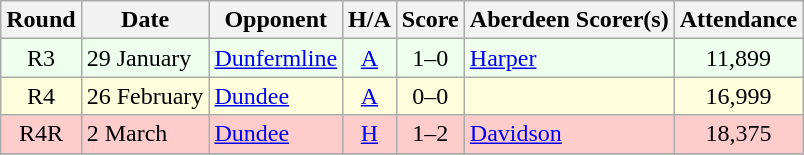<table class="wikitable" style="text-align:center">
<tr>
<th>Round</th>
<th>Date</th>
<th>Opponent</th>
<th>H/A</th>
<th>Score</th>
<th>Aberdeen Scorer(s)</th>
<th>Attendance</th>
</tr>
<tr bgcolor=#EEFFEE>
<td>R3</td>
<td align=left>29 January</td>
<td align=left><a href='#'>Dunfermline</a></td>
<td><a href='#'>A</a></td>
<td>1–0</td>
<td align=left><a href='#'>Harper</a></td>
<td>11,899</td>
</tr>
<tr bgcolor=#FFFFDD>
<td>R4</td>
<td align=left>26 February</td>
<td align=left><a href='#'>Dundee</a></td>
<td><a href='#'>A</a></td>
<td>0–0</td>
<td align=left></td>
<td>16,999</td>
</tr>
<tr bgcolor=#FFCCCC>
<td>R4R</td>
<td align=left>2 March</td>
<td align=left><a href='#'>Dundee</a></td>
<td><a href='#'>H</a></td>
<td>1–2</td>
<td align=left><a href='#'>Davidson</a></td>
<td>18,375</td>
</tr>
<tr>
</tr>
</table>
